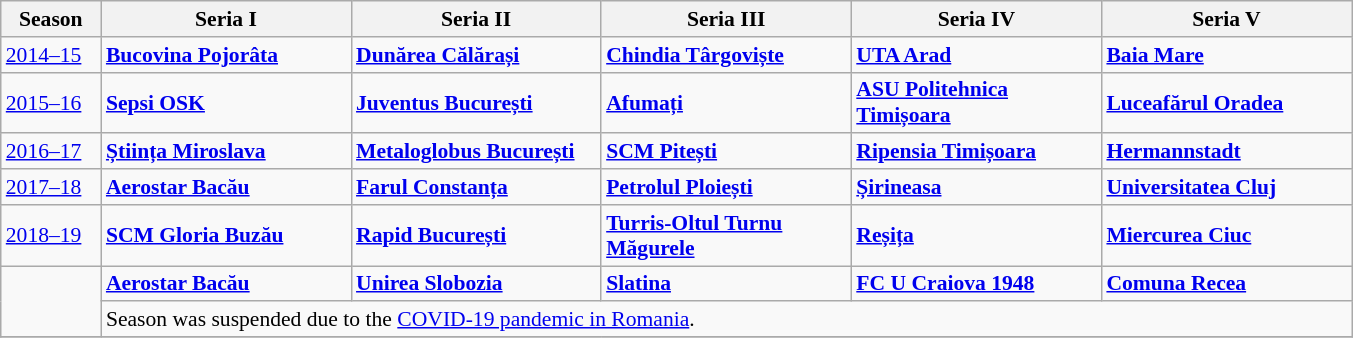<table class=wikitable style="font-size:90%">
<tr>
<th width="60">Season</th>
<th width="160">Seria I</th>
<th width="160">Seria II</th>
<th width="160">Seria III</th>
<th width="160">Seria IV</th>
<th width="160">Seria V</th>
</tr>
<tr>
<td><a href='#'>2014–15</a></td>
<td><strong><a href='#'>Bucovina Pojorâta</a></strong></td>
<td><strong><a href='#'>Dunărea Călărași</a></strong></td>
<td><strong><a href='#'>Chindia Târgoviște</a></strong></td>
<td><strong><a href='#'>UTA Arad</a></strong></td>
<td><strong><a href='#'>Baia Mare</a></strong></td>
</tr>
<tr>
<td><a href='#'>2015–16</a></td>
<td><strong><a href='#'>Sepsi OSK</a></strong></td>
<td><strong><a href='#'>Juventus București</a></strong></td>
<td><strong><a href='#'>Afumați</a></strong></td>
<td><strong><a href='#'>ASU Politehnica Timișoara</a></strong></td>
<td><strong><a href='#'>Luceafărul Oradea</a></strong></td>
</tr>
<tr>
<td><a href='#'>2016–17</a></td>
<td><strong><a href='#'>Știința Miroslava</a></strong></td>
<td><strong><a href='#'>Metaloglobus București</a></strong></td>
<td><strong><a href='#'>SCM Pitești</a></strong></td>
<td><strong><a href='#'>Ripensia Timișoara</a></strong></td>
<td><strong><a href='#'>Hermannstadt</a></strong></td>
</tr>
<tr>
<td><a href='#'>2017–18</a></td>
<td><strong><a href='#'>Aerostar Bacău</a></strong></td>
<td><strong><a href='#'>Farul Constanța</a></strong></td>
<td><strong><a href='#'>Petrolul Ploiești</a></strong></td>
<td><strong><a href='#'>Șirineasa</a></strong></td>
<td><strong><a href='#'>Universitatea Cluj</a></strong></td>
</tr>
<tr>
<td><a href='#'>2018–19</a></td>
<td><strong><a href='#'>SCM Gloria Buzău</a></strong></td>
<td><strong><a href='#'>Rapid București</a></strong></td>
<td><strong><a href='#'>Turris-Oltul Turnu Măgurele</a></strong></td>
<td><strong><a href='#'>Reșița</a></strong></td>
<td><strong><a href='#'>Miercurea Ciuc</a></strong></td>
</tr>
<tr>
<td rowspan=2></td>
<td><strong><a href='#'>Aerostar Bacău</a></strong></td>
<td><strong><a href='#'>Unirea Slobozia</a></strong></td>
<td><strong><a href='#'>Slatina</a></strong></td>
<td><strong><a href='#'>FC U Craiova 1948</a></strong></td>
<td><strong><a href='#'>Comuna Recea</a></strong></td>
</tr>
<tr>
<td colspan=9>Season was suspended due to the <a href='#'>COVID-19 pandemic in Romania</a>.</td>
</tr>
<tr>
</tr>
</table>
